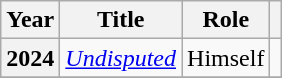<table class="wikitable sortable plainrowheaders">
<tr>
<th scope="col">Year</th>
<th scope="col">Title</th>
<th scope="col">Role</th>
<th scope="col" class="unsortable"></th>
</tr>
<tr>
<th scope="row">2024</th>
<td><em><a href='#'>Undisputed</a></em></td>
<td>Himself</td>
<td></td>
</tr>
<tr>
</tr>
</table>
